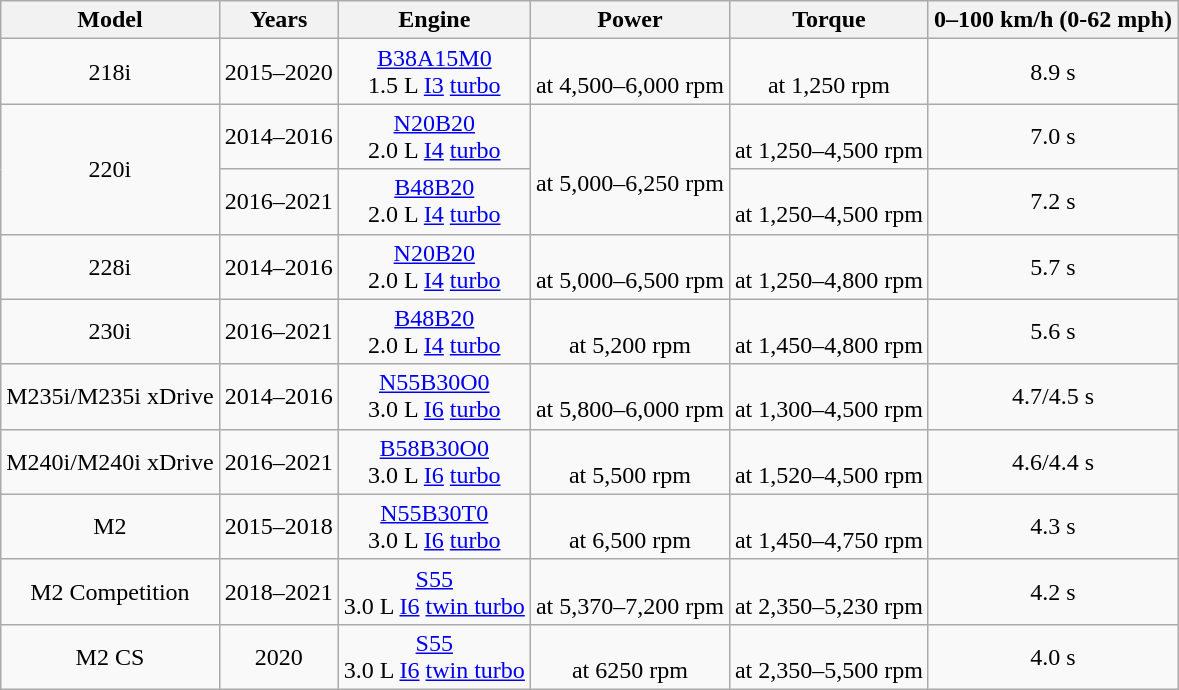<table class="wikitable sortable" style="text-align: center;">
<tr>
<th>Model</th>
<th>Years</th>
<th>Engine</th>
<th>Power</th>
<th>Torque</th>
<th>0–100 km/h (0-62 mph)</th>
</tr>
<tr>
<td>218i</td>
<td>2015–2020</td>
<td><a href='#'>B38A15M0</a> <br> 1.5 L <a href='#'>I3</a> <a href='#'>turbo</a></td>
<td> <br> at 4,500–6,000 rpm</td>
<td> <br> at 1,250 rpm</td>
<td>8.9 s</td>
</tr>
<tr>
<td rowspan="2">220i</td>
<td>2014–2016</td>
<td><a href='#'>N20B20</a> <br> 2.0 L <a href='#'>I4</a> <a href='#'>turbo</a></td>
<td rowspan="2"> <br> at 5,000–6,250 rpm</td>
<td> <br> at 1,250–4,500 rpm</td>
<td>7.0 s</td>
</tr>
<tr>
<td>2016–2021</td>
<td><a href='#'>B48B20</a> <br> 2.0 L <a href='#'>I4</a> <a href='#'>turbo</a></td>
<td> <br> at 1,250–4,500 rpm</td>
<td>7.2 s</td>
</tr>
<tr>
<td>228i</td>
<td>2014–2016</td>
<td><a href='#'>N20B20</a> <br> 2.0 L <a href='#'>I4</a> <a href='#'>turbo</a></td>
<td> <br> at 5,000–6,500 rpm</td>
<td> <br> at 1,250–4,800 rpm</td>
<td>5.7 s</td>
</tr>
<tr>
<td>230i</td>
<td>2016–2021</td>
<td><a href='#'>B48B20</a> <br> 2.0 L <a href='#'>I4</a> <a href='#'>turbo</a></td>
<td> <br> at 5,200 rpm</td>
<td> <br> at 1,450–4,800 rpm</td>
<td>5.6 s</td>
</tr>
<tr>
<td>M235i/M235i xDrive</td>
<td>2014–2016</td>
<td><a href='#'>N55B30O0</a> <br> 3.0 L <a href='#'>I6</a> <a href='#'>turbo</a></td>
<td> <br> at 5,800–6,000 rpm</td>
<td> <br> at 1,300–4,500 rpm</td>
<td>4.7/4.5 s</td>
</tr>
<tr>
<td>M240i/M240i xDrive</td>
<td>2016–2021</td>
<td><a href='#'>B58B30O0</a> <br> 3.0 L <a href='#'>I6</a> <a href='#'>turbo</a></td>
<td> <br> at 5,500 rpm</td>
<td> <br> at 1,520–4,500 rpm</td>
<td>4.6/4.4 s</td>
</tr>
<tr>
<td>M2</td>
<td>2015–2018</td>
<td><a href='#'>N55B30T0</a> <br> 3.0 L <a href='#'>I6</a> <a href='#'>turbo</a></td>
<td> <br> at 6,500 rpm</td>
<td> <br> at 1,450–4,750 rpm</td>
<td>4.3 s</td>
</tr>
<tr>
<td>M2 Competition</td>
<td>2018–2021</td>
<td><a href='#'>S55</a> <br> 3.0 L <a href='#'>I6</a> <a href='#'>twin turbo</a></td>
<td> <br> at 5,370–7,200 rpm</td>
<td> <br> at 2,350–5,230 rpm</td>
<td>4.2 s</td>
</tr>
<tr>
<td>M2 CS</td>
<td>2020</td>
<td><a href='#'>S55</a> <br> 3.0 L <a href='#'>I6</a> <a href='#'>twin turbo</a></td>
<td> <br> at 6250 rpm</td>
<td> <br> at 2,350–5,500 rpm</td>
<td>4.0 s</td>
</tr>
</table>
